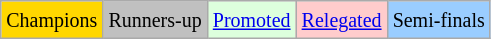<table class="wikitable" align="left">
<tr>
<td bgcolor="gold"><small>Champions</small></td>
<td bgcolor="silver"><small>Runners-up</small></td>
<td bgcolor="#DDFFDD"><small><a href='#'>Promoted</a></small></td>
<td bgcolor="#FFCCCC"><small><a href='#'>Relegated</a></small></td>
<td bgcolor="#9acdff"><small>Semi-finals</small></td>
</tr>
</table>
